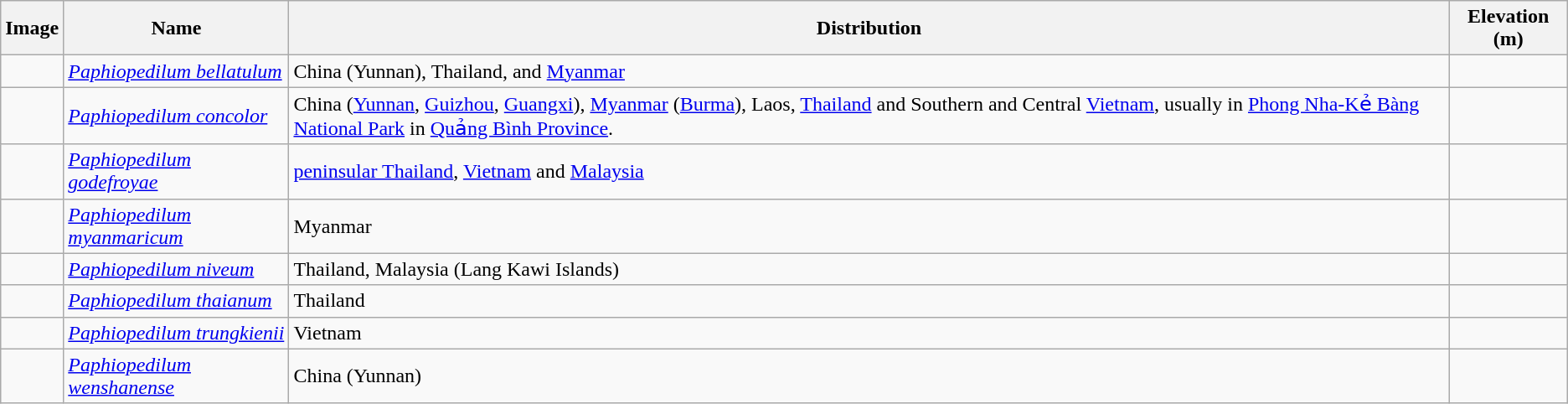<table class="wikitable collapsible">
<tr>
<th>Image</th>
<th>Name</th>
<th>Distribution</th>
<th>Elevation (m)</th>
</tr>
<tr>
<td></td>
<td><em><a href='#'>Paphiopedilum bellatulum </a></em> </td>
<td>China (Yunnan), Thailand, and <a href='#'>Myanmar</a></td>
<td></td>
</tr>
<tr>
<td></td>
<td><em><a href='#'>Paphiopedilum concolor</a></em> </td>
<td>China (<a href='#'>Yunnan</a>, <a href='#'>Guizhou</a>, <a href='#'>Guangxi</a>), <a href='#'>Myanmar</a> (<a href='#'>Burma</a>), Laos, <a href='#'>Thailand</a> and Southern and Central <a href='#'>Vietnam</a>, usually in <a href='#'>Phong Nha-Kẻ Bàng National Park</a> in <a href='#'>Quảng Bình Province</a>.</td>
<td></td>
</tr>
<tr>
<td></td>
<td><em><a href='#'>Paphiopedilum godefroyae</a></em> </td>
<td><a href='#'>peninsular Thailand</a>, <a href='#'>Vietnam</a> and <a href='#'>Malaysia</a></td>
<td></td>
</tr>
<tr>
<td></td>
<td><em><a href='#'>Paphiopedilum myanmaricum</a></em> </td>
<td>Myanmar</td>
<td></td>
</tr>
<tr>
<td></td>
<td><em><a href='#'>Paphiopedilum niveum</a></em> </td>
<td>Thailand, Malaysia (Lang Kawi Islands)</td>
<td></td>
</tr>
<tr>
<td></td>
<td><em><a href='#'>Paphiopedilum thaianum</a></em> </td>
<td>Thailand</td>
<td></td>
</tr>
<tr>
<td></td>
<td><em><a href='#'>Paphiopedilum trungkienii</a></em> </td>
<td>Vietnam</td>
<td></td>
</tr>
<tr>
<td></td>
<td><em><a href='#'>Paphiopedilum wenshanense</a></em> </td>
<td>China (Yunnan)</td>
<td></td>
</tr>
</table>
